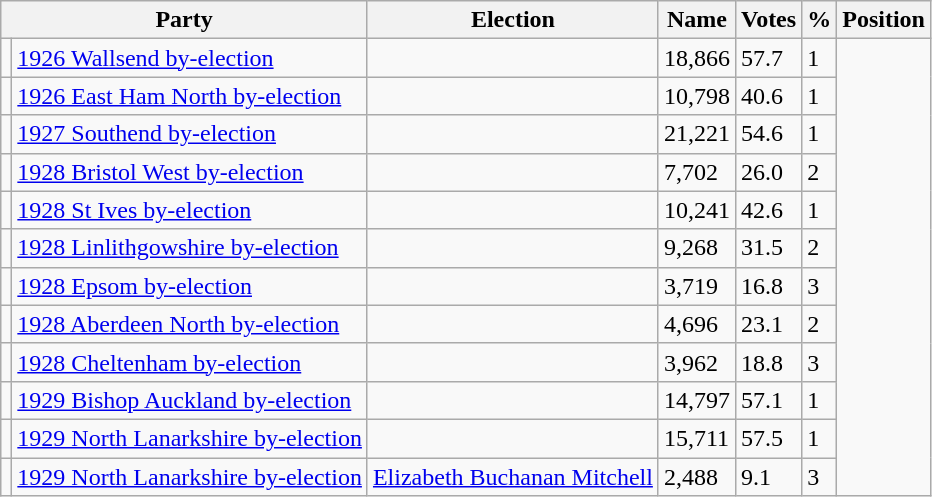<table class="wikitable sortable">
<tr>
<th colspan=2>Party</th>
<th>Election</th>
<th>Name</th>
<th>Votes</th>
<th>%</th>
<th>Position</th>
</tr>
<tr>
<td></td>
<td><a href='#'>1926 Wallsend by-election</a></td>
<td></td>
<td>18,866</td>
<td>57.7</td>
<td>1</td>
</tr>
<tr>
<td></td>
<td><a href='#'>1926 East Ham North by-election</a></td>
<td></td>
<td>10,798</td>
<td>40.6</td>
<td>1</td>
</tr>
<tr>
<td></td>
<td><a href='#'>1927 Southend by-election</a></td>
<td></td>
<td>21,221</td>
<td>54.6</td>
<td>1</td>
</tr>
<tr>
<td></td>
<td><a href='#'>1928 Bristol West by-election</a></td>
<td></td>
<td>7,702</td>
<td>26.0</td>
<td>2</td>
</tr>
<tr>
<td></td>
<td><a href='#'>1928 St Ives by-election</a></td>
<td></td>
<td>10,241</td>
<td>42.6</td>
<td>1</td>
</tr>
<tr>
<td></td>
<td><a href='#'>1928 Linlithgowshire by-election</a></td>
<td></td>
<td>9,268</td>
<td>31.5</td>
<td>2</td>
</tr>
<tr>
<td></td>
<td><a href='#'>1928 Epsom by-election</a></td>
<td></td>
<td>3,719</td>
<td>16.8</td>
<td>3</td>
</tr>
<tr>
<td></td>
<td><a href='#'>1928 Aberdeen North by-election</a></td>
<td></td>
<td>4,696</td>
<td>23.1</td>
<td>2</td>
</tr>
<tr>
<td></td>
<td><a href='#'>1928 Cheltenham by-election</a></td>
<td></td>
<td>3,962</td>
<td>18.8</td>
<td>3</td>
</tr>
<tr>
<td></td>
<td><a href='#'>1929 Bishop Auckland by-election</a></td>
<td></td>
<td>14,797</td>
<td>57.1</td>
<td>1</td>
</tr>
<tr>
<td></td>
<td><a href='#'>1929 North Lanarkshire by-election</a></td>
<td></td>
<td>15,711</td>
<td>57.5</td>
<td>1</td>
</tr>
<tr>
<td></td>
<td><a href='#'>1929 North Lanarkshire by-election</a></td>
<td><a href='#'>Elizabeth Buchanan Mitchell</a></td>
<td>2,488</td>
<td>9.1</td>
<td>3</td>
</tr>
</table>
